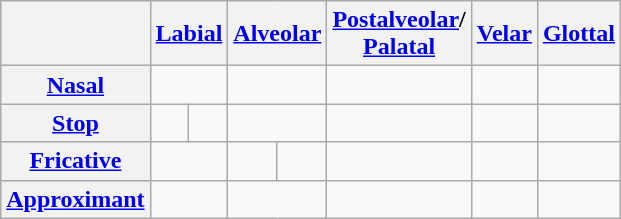<table class="wikitable">
<tr>
<th></th>
<th colspan=2><a href='#'>Labial</a></th>
<th colspan=2><a href='#'>Alveolar</a></th>
<th><a href='#'>Postalveolar</a>/<br><a href='#'>Palatal</a></th>
<th><a href='#'>Velar</a></th>
<th><a href='#'>Glottal</a></th>
</tr>
<tr>
<th><a href='#'>Nasal</a></th>
<td align="center" colspan=2></td>
<td align="center" colspan=2></td>
<td></td>
<td></td>
<td></td>
</tr>
<tr>
<th><a href='#'>Stop</a></th>
<td align="center"></td>
<td align="center"></td>
<td align="center" colspan=2></td>
<td align="center"></td>
<td align="center"></td>
<td></td>
</tr>
<tr>
<th><a href='#'>Fricative</a></th>
<td align="center" colspan=2></td>
<td align="center"></td>
<td align="center"></td>
<td></td>
<td></td>
<td align="center"></td>
</tr>
<tr>
<th><a href='#'>Approximant</a></th>
<td align="center" colspan=2></td>
<td colspan=2 align="center"></td>
<td align="center"></td>
<td></td>
<td></td>
</tr>
</table>
